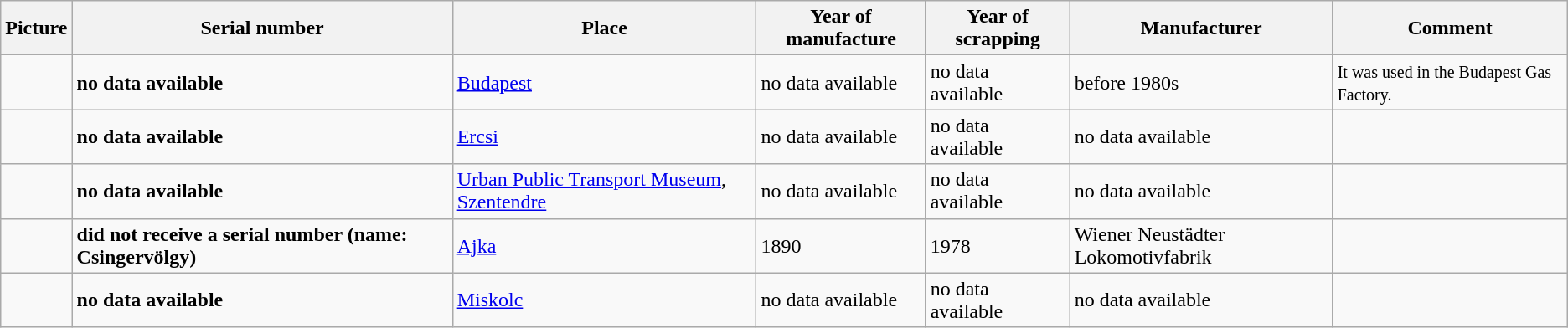<table class=wikitable>
<tr>
<th bgcolor="#CEDFF2">Picture</th>
<th bgcolor="#CEDFF2">Serial number</th>
<th bgcolor="#CEDFF2">Place</th>
<th bgcolor="#CEDFF2">Year of manufacture</th>
<th bgcolor="#CEDFF2">Year of scrapping</th>
<th bgcolor="#CEDFF2">Manufacturer</th>
<th bgcolor="#CEDFF2">Comment</th>
</tr>
<tr>
<td></td>
<td><strong>no data available</strong></td>
<td><a href='#'>Budapest</a></td>
<td>no data available</td>
<td>no data available</td>
<td>before 1980s</td>
<td><small>It was used in the Budapest Gas Factory.</small></td>
</tr>
<tr>
<td></td>
<td><strong>no data available</strong></td>
<td><a href='#'>Ercsi</a></td>
<td>no data available</td>
<td>no data available</td>
<td>no data available</td>
<td><small></small></td>
</tr>
<tr>
<td></td>
<td><strong>no data available</strong></td>
<td><a href='#'>Urban Public Transport Museum</a>, <a href='#'>Szentendre</a></td>
<td>no data available</td>
<td>no data available</td>
<td>no data available</td>
<td><small></small></td>
</tr>
<tr>
<td></td>
<td><strong>did not receive a serial number (name: Csingervölgy)</strong></td>
<td><a href='#'>Ajka</a></td>
<td>1890</td>
<td>1978</td>
<td>Wiener Neustädter Lokomotivfabrik</td>
<td><small></small></td>
</tr>
<tr>
<td></td>
<td><strong>no data available</strong></td>
<td><a href='#'>Miskolc</a></td>
<td>no data available</td>
<td>no data available</td>
<td>no data available</td>
<td><small></small></td>
</tr>
</table>
